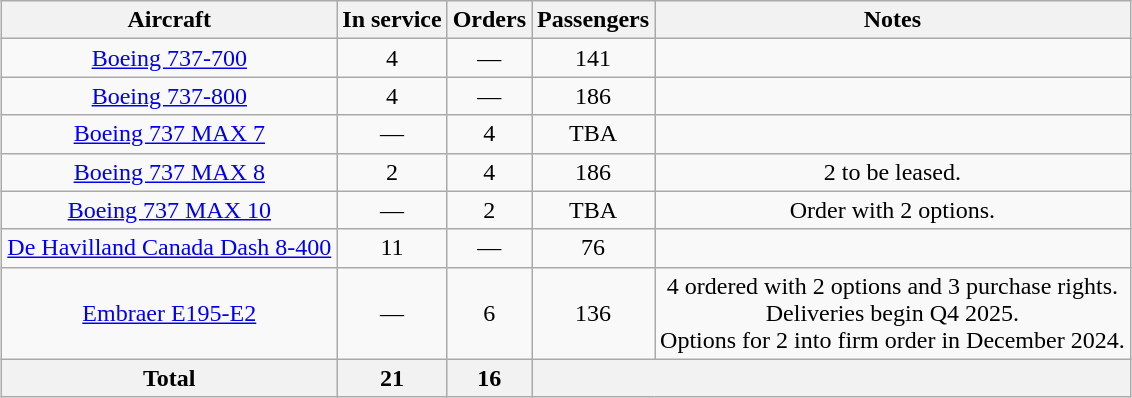<table class="wikitable" style="text-align:center;margin:auto;">
<tr>
<th>Aircraft</th>
<th>In service</th>
<th>Orders</th>
<th>Passengers</th>
<th>Notes</th>
</tr>
<tr>
<td><a href='#'>Boeing 737-700</a></td>
<td>4</td>
<td>—</td>
<td>141</td>
<td></td>
</tr>
<tr>
<td><a href='#'>Boeing 737-800</a></td>
<td>4</td>
<td>—</td>
<td>186</td>
<td></td>
</tr>
<tr>
<td><a href='#'>Boeing 737 MAX 7</a></td>
<td>—</td>
<td>4</td>
<td><abbr>TBA</abbr></td>
<td></td>
</tr>
<tr>
<td><a href='#'>Boeing 737 MAX 8</a></td>
<td>2</td>
<td>4</td>
<td>186</td>
<td>2 to be leased.</td>
</tr>
<tr>
<td><a href='#'>Boeing 737 MAX 10</a></td>
<td>—</td>
<td>2</td>
<td><abbr>TBA</abbr></td>
<td>Order with 2 options.</td>
</tr>
<tr>
<td><a href='#'>De Havilland Canada Dash 8-400</a></td>
<td>11</td>
<td>—</td>
<td>76</td>
<td></td>
</tr>
<tr>
<td><a href='#'>Embraer E195-E2</a></td>
<td>—</td>
<td>6</td>
<td>136</td>
<td>4 ordered with 2 options and 3 purchase rights.<br>Deliveries begin Q4 2025.<br>Options for 2 into firm order in December 2024.</td>
</tr>
<tr>
<th>Total</th>
<th>21</th>
<th>16</th>
<th colspan="2"></th>
</tr>
</table>
